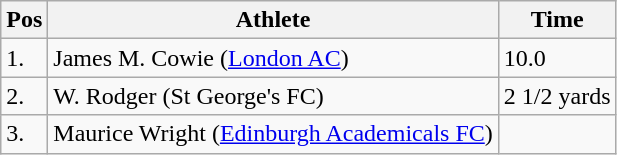<table class="wikitable">
<tr>
<th>Pos</th>
<th>Athlete</th>
<th>Time</th>
</tr>
<tr>
<td>1.</td>
<td>James M. Cowie (<a href='#'>London AC</a>)</td>
<td>10.0</td>
</tr>
<tr>
<td>2.</td>
<td>W. Rodger (St George's FC)</td>
<td>2 1/2 yards</td>
</tr>
<tr>
<td>3.</td>
<td>Maurice Wright (<a href='#'>Edinburgh Academicals FC</a>)</td>
<td></td>
</tr>
</table>
